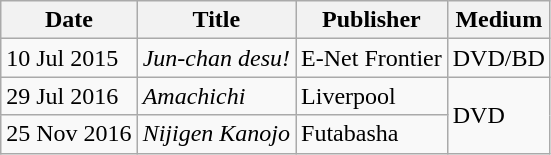<table class="wikitable">
<tr>
<th>Date</th>
<th>Title</th>
<th>Publisher</th>
<th>Medium</th>
</tr>
<tr>
<td>10 Jul 2015</td>
<td><em>Jun-chan desu!</em></td>
<td>E-Net Frontier</td>
<td>DVD/BD</td>
</tr>
<tr>
<td>29 Jul 2016</td>
<td><em>Amachichi</em></td>
<td>Liverpool</td>
<td rowspan="2">DVD</td>
</tr>
<tr>
<td>25 Nov 2016</td>
<td><em>Nijigen Kanojo</em></td>
<td>Futabasha</td>
</tr>
</table>
